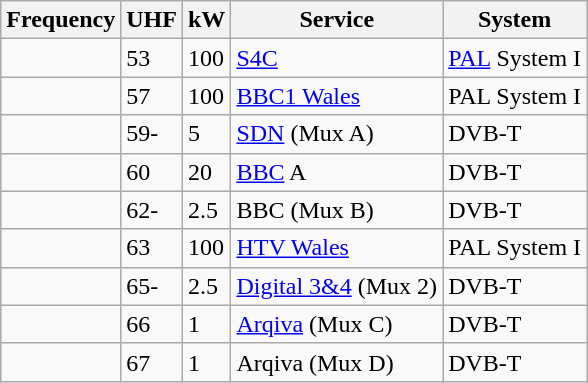<table class="wikitable sortable">
<tr>
<th>Frequency</th>
<th>UHF</th>
<th>kW</th>
<th>Service</th>
<th>System</th>
</tr>
<tr>
<td></td>
<td>53</td>
<td>100</td>
<td><a href='#'>S4C</a></td>
<td><a href='#'>PAL</a> System I</td>
</tr>
<tr>
<td></td>
<td>57</td>
<td>100</td>
<td><a href='#'>BBC1 Wales</a></td>
<td>PAL System I</td>
</tr>
<tr>
<td></td>
<td>59-</td>
<td>5</td>
<td><a href='#'>SDN</a> (Mux A)</td>
<td>DVB-T</td>
</tr>
<tr>
<td></td>
<td>60</td>
<td>20</td>
<td><a href='#'>BBC</a> A</td>
<td>DVB-T</td>
</tr>
<tr>
<td></td>
<td>62-</td>
<td>2.5</td>
<td>BBC (Mux B)</td>
<td>DVB-T</td>
</tr>
<tr>
<td></td>
<td>63</td>
<td>100</td>
<td><a href='#'>HTV Wales</a></td>
<td>PAL System I</td>
</tr>
<tr>
<td></td>
<td>65-</td>
<td>2.5</td>
<td><a href='#'>Digital 3&4</a> (Mux 2)</td>
<td>DVB-T</td>
</tr>
<tr>
<td></td>
<td>66</td>
<td>1</td>
<td><a href='#'>Arqiva</a> (Mux C)</td>
<td>DVB-T</td>
</tr>
<tr>
<td></td>
<td>67</td>
<td>1</td>
<td>Arqiva (Mux D)</td>
<td>DVB-T</td>
</tr>
</table>
